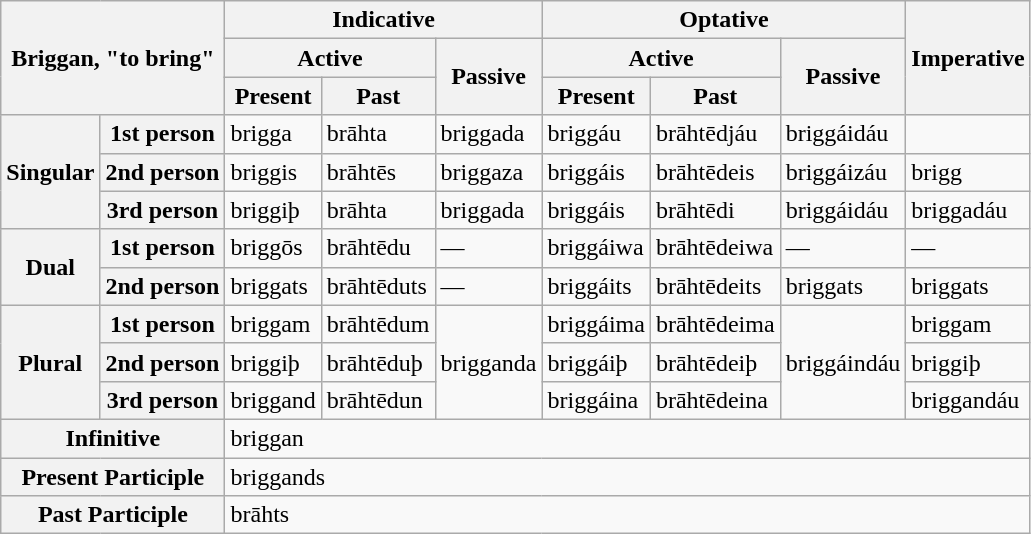<table class="wikitable mw-collapsible">
<tr>
<th colspan="2" rowspan="3">Briggan, "to bring"</th>
<th colspan="3">Indicative</th>
<th colspan="3">Optative</th>
<th rowspan="3">Imperative</th>
</tr>
<tr>
<th colspan="2">Active</th>
<th rowspan="2">Passive</th>
<th colspan="2">Active</th>
<th rowspan="2">Passive</th>
</tr>
<tr>
<th>Present</th>
<th>Past</th>
<th>Present</th>
<th>Past</th>
</tr>
<tr>
<th rowspan="3">Singular</th>
<th>1st person</th>
<td>brigga</td>
<td>brāhta</td>
<td>briggada</td>
<td>briggáu</td>
<td>brāhtēdjáu</td>
<td>briggáidáu</td>
<td></td>
</tr>
<tr>
<th>2nd person</th>
<td>briggis</td>
<td>brāhtēs</td>
<td>briggaza</td>
<td>briggáis</td>
<td>brāhtēdeis</td>
<td>briggáizáu</td>
<td>brigg</td>
</tr>
<tr>
<th>3rd person</th>
<td>briggiþ</td>
<td>brāhta</td>
<td>briggada</td>
<td>briggáis</td>
<td>brāhtēdi</td>
<td>briggáidáu</td>
<td>briggadáu</td>
</tr>
<tr>
<th rowspan="2">Dual</th>
<th>1st person</th>
<td>briggōs</td>
<td>brāhtēdu</td>
<td>—</td>
<td>briggáiwa</td>
<td>brāhtēdeiwa</td>
<td>—</td>
<td>—</td>
</tr>
<tr>
<th>2nd person</th>
<td>briggats</td>
<td>brāhtēduts</td>
<td>—</td>
<td>briggáits</td>
<td>brāhtēdeits</td>
<td>briggats</td>
<td>briggats</td>
</tr>
<tr>
<th rowspan="3">Plural</th>
<th>1st person</th>
<td>briggam</td>
<td>brāhtēdum</td>
<td rowspan="3">brigganda</td>
<td>briggáima</td>
<td>brāhtēdeima</td>
<td rowspan="3">briggáindáu</td>
<td>briggam</td>
</tr>
<tr>
<th>2nd person</th>
<td>briggiþ</td>
<td>brāhtēduþ</td>
<td>briggáiþ</td>
<td>brāhtēdeiþ</td>
<td>briggiþ</td>
</tr>
<tr>
<th>3rd person</th>
<td>briggand</td>
<td>brāhtēdun</td>
<td>briggáina</td>
<td>brāhtēdeina</td>
<td>briggandáu</td>
</tr>
<tr>
<th colspan="2">Infinitive</th>
<td colspan="7">briggan</td>
</tr>
<tr>
<th colspan="2">Present Participle</th>
<td colspan="7">briggands</td>
</tr>
<tr>
<th colspan="2">Past Participle</th>
<td colspan="7">brāhts</td>
</tr>
</table>
